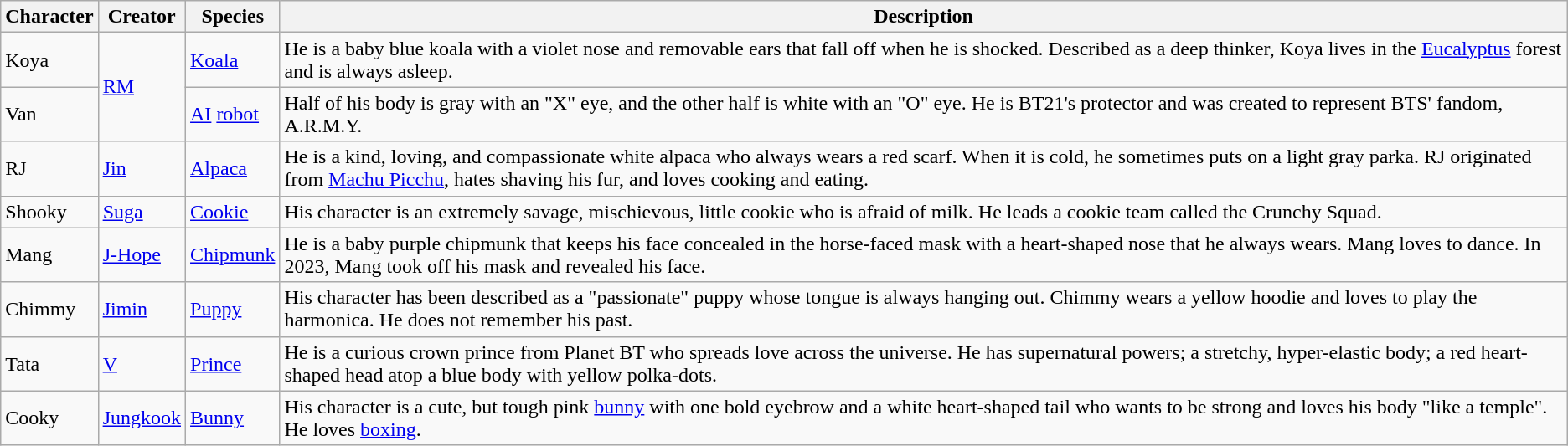<table class="wikitable">
<tr>
<th>Character</th>
<th>Creator</th>
<th>Species</th>
<th>Description</th>
</tr>
<tr>
<td>Koya</td>
<td rowspan="2"><a href='#'>RM</a></td>
<td><a href='#'>Koala</a></td>
<td>He is a baby blue koala with a violet nose and removable ears that fall off when he is shocked. Described as a deep thinker, Koya lives in the <a href='#'>Eucalyptus</a> forest and is always asleep.</td>
</tr>
<tr>
<td>Van</td>
<td><a href='#'>AI</a> <a href='#'>robot</a></td>
<td>Half of his body is gray with an "X" eye, and the other half is white with an "O" eye. He is BT21's protector and was created to represent BTS' fandom, A.R.M.Y.</td>
</tr>
<tr>
<td>RJ</td>
<td><a href='#'>Jin</a></td>
<td><a href='#'>Alpaca</a></td>
<td>He is a kind, loving, and compassionate white alpaca who always wears a red scarf. When it is cold, he sometimes puts on a light gray parka. RJ originated from <a href='#'>Machu Picchu</a>, hates shaving his fur, and loves cooking and eating.</td>
</tr>
<tr>
<td>Shooky</td>
<td><a href='#'>Suga</a></td>
<td><a href='#'>Cookie</a></td>
<td>His character is an extremely savage, mischievous, little cookie who is afraid of milk. He leads a cookie team called the Crunchy Squad.</td>
</tr>
<tr>
<td>Mang</td>
<td><a href='#'>J-Hope</a></td>
<td><a href='#'>Chipmunk</a></td>
<td>He is a baby purple chipmunk that keeps his face concealed in the horse-faced mask with a heart-shaped nose that he always wears. Mang loves to dance. In 2023, Mang took off his mask and revealed his face.</td>
</tr>
<tr>
<td>Chimmy</td>
<td><a href='#'>Jimin</a></td>
<td><a href='#'>Puppy</a></td>
<td>His character has been described as a "passionate" puppy whose tongue is always hanging out. Chimmy wears a yellow hoodie and loves to play the harmonica. He does not remember his past.</td>
</tr>
<tr>
<td>Tata</td>
<td><a href='#'>V</a></td>
<td><a href='#'>Prince</a></td>
<td>He is a curious crown prince from Planet BT who spreads love across the universe. He has supernatural powers; a stretchy, hyper-elastic body; a red heart-shaped head atop a blue body with yellow polka-dots.</td>
</tr>
<tr>
<td>Cooky</td>
<td><a href='#'>Jungkook</a></td>
<td><a href='#'>Bunny</a></td>
<td>His character is a cute, but tough pink <a href='#'>bunny</a> with one bold eyebrow and a white heart-shaped tail who wants to be strong and loves his body "like a temple". He loves <a href='#'>boxing</a>.</td>
</tr>
</table>
